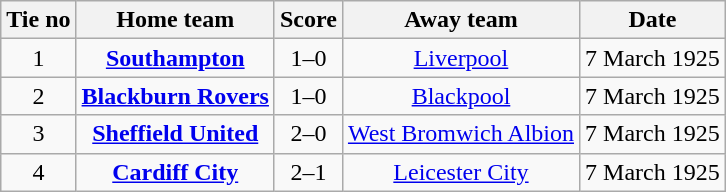<table class="wikitable" style="text-align: center">
<tr>
<th>Tie no</th>
<th>Home team</th>
<th>Score</th>
<th>Away team</th>
<th>Date</th>
</tr>
<tr>
<td>1</td>
<td><strong><a href='#'>Southampton</a></strong></td>
<td>1–0</td>
<td><a href='#'>Liverpool</a></td>
<td>7 March 1925</td>
</tr>
<tr>
<td>2</td>
<td><strong><a href='#'>Blackburn Rovers</a></strong></td>
<td>1–0</td>
<td><a href='#'>Blackpool</a></td>
<td>7 March 1925</td>
</tr>
<tr>
<td>3</td>
<td><strong><a href='#'>Sheffield United</a></strong></td>
<td>2–0</td>
<td><a href='#'>West Bromwich Albion</a></td>
<td>7 March 1925</td>
</tr>
<tr>
<td>4</td>
<td><strong><a href='#'>Cardiff City</a></strong></td>
<td>2–1</td>
<td><a href='#'>Leicester City</a></td>
<td>7 March 1925</td>
</tr>
</table>
